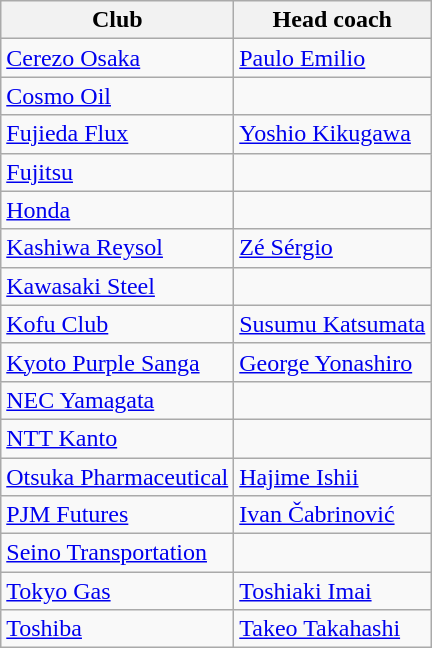<table class="wikitable sortable" style="text-align: left;">
<tr>
<th>Club</th>
<th>Head coach</th>
</tr>
<tr>
<td><a href='#'>Cerezo Osaka</a></td>
<td> <a href='#'>Paulo Emilio</a></td>
</tr>
<tr>
<td><a href='#'>Cosmo Oil</a></td>
<td></td>
</tr>
<tr>
<td><a href='#'>Fujieda Flux</a></td>
<td> <a href='#'>Yoshio Kikugawa</a></td>
</tr>
<tr>
<td><a href='#'>Fujitsu</a></td>
<td></td>
</tr>
<tr>
<td><a href='#'>Honda</a></td>
<td></td>
</tr>
<tr>
<td><a href='#'>Kashiwa Reysol</a></td>
<td> <a href='#'>Zé Sérgio</a></td>
</tr>
<tr>
<td><a href='#'>Kawasaki Steel</a></td>
<td></td>
</tr>
<tr>
<td><a href='#'>Kofu Club</a></td>
<td> <a href='#'>Susumu Katsumata</a></td>
</tr>
<tr>
<td><a href='#'>Kyoto Purple Sanga</a></td>
<td> <a href='#'>George Yonashiro</a></td>
</tr>
<tr>
<td><a href='#'>NEC Yamagata</a></td>
<td></td>
</tr>
<tr>
<td><a href='#'>NTT Kanto</a></td>
<td></td>
</tr>
<tr>
<td><a href='#'>Otsuka Pharmaceutical</a></td>
<td> <a href='#'>Hajime Ishii</a></td>
</tr>
<tr>
<td><a href='#'>PJM Futures</a></td>
<td> <a href='#'>Ivan Čabrinović</a></td>
</tr>
<tr>
<td><a href='#'>Seino Transportation</a></td>
<td></td>
</tr>
<tr>
<td><a href='#'>Tokyo Gas</a></td>
<td> <a href='#'>Toshiaki Imai</a></td>
</tr>
<tr>
<td><a href='#'>Toshiba</a></td>
<td> <a href='#'>Takeo Takahashi</a></td>
</tr>
</table>
